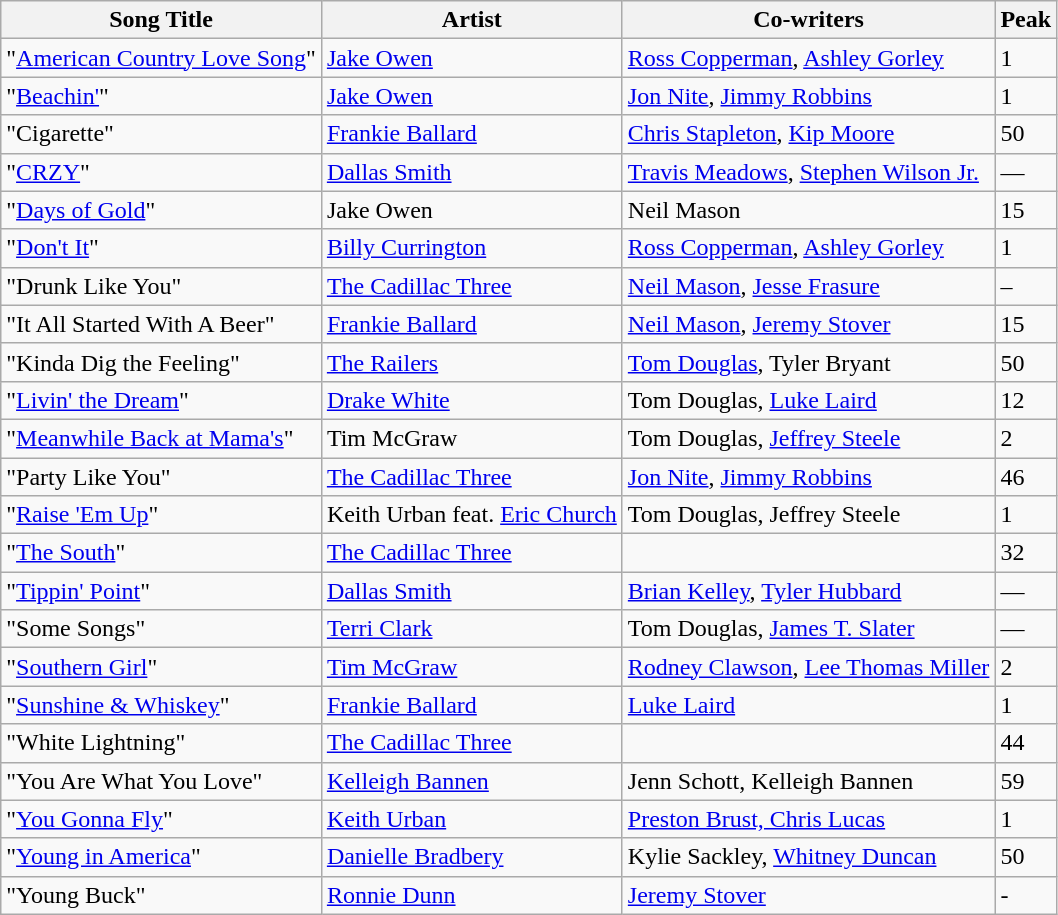<table class="wikitable">
<tr>
<th>Song Title</th>
<th>Artist</th>
<th>Co-writers</th>
<th>Peak</th>
</tr>
<tr>
<td>"<a href='#'>American Country Love Song</a>"</td>
<td><a href='#'>Jake Owen</a></td>
<td><a href='#'>Ross Copperman</a>, <a href='#'>Ashley Gorley</a></td>
<td>1</td>
</tr>
<tr>
<td>"<a href='#'>Beachin'</a>"</td>
<td><a href='#'>Jake Owen</a></td>
<td><a href='#'>Jon Nite</a>, <a href='#'>Jimmy Robbins</a></td>
<td>1</td>
</tr>
<tr>
<td>"Cigarette"</td>
<td><a href='#'>Frankie Ballard</a></td>
<td><a href='#'>Chris Stapleton</a>, <a href='#'>Kip Moore</a></td>
<td>50</td>
</tr>
<tr>
<td>"<a href='#'>CRZY</a>"</td>
<td><a href='#'>Dallas Smith</a></td>
<td><a href='#'>Travis Meadows</a>, <a href='#'>Stephen Wilson Jr.</a></td>
<td>—</td>
</tr>
<tr>
<td>"<a href='#'>Days of Gold</a>"</td>
<td>Jake Owen</td>
<td>Neil Mason</td>
<td>15</td>
</tr>
<tr>
<td>"<a href='#'>Don't It</a>"</td>
<td><a href='#'>Billy Currington</a></td>
<td><a href='#'>Ross Copperman</a>, <a href='#'>Ashley Gorley</a></td>
<td>1</td>
</tr>
<tr>
<td>"Drunk Like You"</td>
<td><a href='#'>The Cadillac Three</a></td>
<td><a href='#'>Neil Mason</a>, <a href='#'>Jesse Frasure</a></td>
<td>–</td>
</tr>
<tr>
<td>"It All Started With A Beer"</td>
<td><a href='#'>Frankie Ballard</a></td>
<td><a href='#'>Neil Mason</a>, <a href='#'>Jeremy Stover</a></td>
<td>15</td>
</tr>
<tr>
<td>"Kinda Dig the Feeling"</td>
<td><a href='#'>The Railers</a></td>
<td><a href='#'>Tom Douglas</a>, Tyler Bryant</td>
<td>50</td>
</tr>
<tr>
<td>"<a href='#'>Livin' the Dream</a>"</td>
<td><a href='#'>Drake White</a></td>
<td>Tom Douglas, <a href='#'>Luke Laird</a></td>
<td>12</td>
</tr>
<tr>
<td>"<a href='#'>Meanwhile Back at Mama's</a>"</td>
<td>Tim McGraw</td>
<td>Tom Douglas, <a href='#'>Jeffrey Steele</a></td>
<td>2</td>
</tr>
<tr>
<td>"Party Like You"</td>
<td><a href='#'>The Cadillac Three</a></td>
<td><a href='#'>Jon Nite</a>, <a href='#'>Jimmy Robbins</a></td>
<td>46</td>
</tr>
<tr>
<td>"<a href='#'>Raise 'Em Up</a>"</td>
<td>Keith Urban feat. <a href='#'>Eric Church</a></td>
<td>Tom Douglas, Jeffrey Steele</td>
<td>1</td>
</tr>
<tr>
<td>"<a href='#'>The South</a>"</td>
<td><a href='#'>The Cadillac Three</a></td>
<td></td>
<td>32</td>
</tr>
<tr>
<td>"<a href='#'>Tippin' Point</a>"</td>
<td><a href='#'>Dallas Smith</a></td>
<td><a href='#'>Brian Kelley</a>, <a href='#'>Tyler Hubbard</a></td>
<td>—</td>
</tr>
<tr>
<td>"Some Songs"</td>
<td><a href='#'>Terri Clark</a></td>
<td>Tom Douglas, <a href='#'>James T. Slater</a></td>
<td>—</td>
</tr>
<tr>
<td>"<a href='#'>Southern Girl</a>"</td>
<td><a href='#'>Tim McGraw</a></td>
<td><a href='#'>Rodney Clawson</a>, <a href='#'>Lee Thomas Miller</a></td>
<td>2</td>
</tr>
<tr>
<td>"<a href='#'>Sunshine & Whiskey</a>"</td>
<td><a href='#'>Frankie Ballard</a></td>
<td><a href='#'>Luke Laird</a></td>
<td>1</td>
</tr>
<tr>
<td>"White Lightning"</td>
<td><a href='#'>The Cadillac Three</a></td>
<td></td>
<td>44</td>
</tr>
<tr>
<td>"You Are What You Love"</td>
<td><a href='#'>Kelleigh Bannen</a></td>
<td>Jenn Schott, Kelleigh Bannen</td>
<td>59</td>
</tr>
<tr>
<td>"<a href='#'>You Gonna Fly</a>"</td>
<td><a href='#'>Keith Urban</a></td>
<td><a href='#'>Preston Brust, Chris Lucas</a></td>
<td>1</td>
</tr>
<tr>
<td>"<a href='#'>Young in America</a>"</td>
<td><a href='#'>Danielle Bradbery</a></td>
<td>Kylie Sackley, <a href='#'>Whitney Duncan</a></td>
<td>50</td>
</tr>
<tr>
<td>"Young Buck"</td>
<td><a href='#'>Ronnie Dunn</a></td>
<td><a href='#'>Jeremy Stover</a></td>
<td>-</td>
</tr>
</table>
